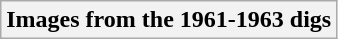<table class="wikitable unsortable">
<tr>
<th style="background:light gray; color:black">Images from the 1961-1963 digs<br></th>
</tr>
</table>
